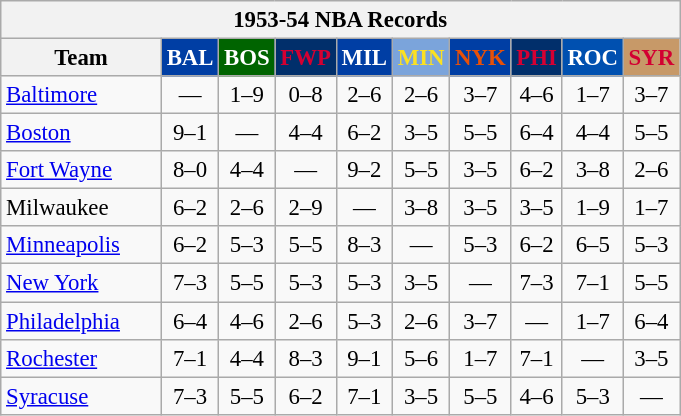<table class="wikitable" style="font-size:95%; text-align:center;">
<tr>
<th colspan=10>1953-54 NBA Records</th>
</tr>
<tr>
<th width=100>Team</th>
<th style="background:#003EA4;color:#FFFFFF;width=35">BAL</th>
<th style="background:#006400;color:#FFFFFF;width=35">BOS</th>
<th style="background:#012F6B;color:#D40032;width=35">FWP</th>
<th style="background:#003EA4;color:#FFFFFF;width=35">MIL</th>
<th style="background:#7BA4DB;color:#FBE122;width=35">MIN</th>
<th style="background:#003EA4;color:#E85109;width=35">NYK</th>
<th style="background:#012F6B;color:#D50033;width=35">PHI</th>
<th style="background:#0050B0;color:#FFFFFF;width=35">ROC</th>
<th style="background:#C79968;color:#D20032;width=35">SYR</th>
</tr>
<tr>
<td style="text-align:left;"><a href='#'>Baltimore</a></td>
<td>—</td>
<td>1–9</td>
<td>0–8</td>
<td>2–6</td>
<td>2–6</td>
<td>3–7</td>
<td>4–6</td>
<td>1–7</td>
<td>3–7</td>
</tr>
<tr>
<td style="text-align:left;"><a href='#'>Boston</a></td>
<td>9–1</td>
<td>—</td>
<td>4–4</td>
<td>6–2</td>
<td>3–5</td>
<td>5–5</td>
<td>6–4</td>
<td>4–4</td>
<td>5–5</td>
</tr>
<tr>
<td style="text-align:left;"><a href='#'>Fort Wayne</a></td>
<td>8–0</td>
<td>4–4</td>
<td>—</td>
<td>9–2</td>
<td>5–5</td>
<td>3–5</td>
<td>6–2</td>
<td>3–8</td>
<td>2–6</td>
</tr>
<tr>
<td style="text-align:left;">Milwaukee</td>
<td>6–2</td>
<td>2–6</td>
<td>2–9</td>
<td>—</td>
<td>3–8</td>
<td>3–5</td>
<td>3–5</td>
<td>1–9</td>
<td>1–7</td>
</tr>
<tr>
<td style="text-align:left;"><a href='#'>Minneapolis</a></td>
<td>6–2</td>
<td>5–3</td>
<td>5–5</td>
<td>8–3</td>
<td>—</td>
<td>5–3</td>
<td>6–2</td>
<td>6–5</td>
<td>5–3</td>
</tr>
<tr>
<td style="text-align:left;"><a href='#'>New York</a></td>
<td>7–3</td>
<td>5–5</td>
<td>5–3</td>
<td>5–3</td>
<td>3–5</td>
<td>—</td>
<td>7–3</td>
<td>7–1</td>
<td>5–5</td>
</tr>
<tr>
<td style="text-align:left;"><a href='#'>Philadelphia</a></td>
<td>6–4</td>
<td>4–6</td>
<td>2–6</td>
<td>5–3</td>
<td>2–6</td>
<td>3–7</td>
<td>—</td>
<td>1–7</td>
<td>6–4</td>
</tr>
<tr>
<td style="text-align:left;"><a href='#'>Rochester</a></td>
<td>7–1</td>
<td>4–4</td>
<td>8–3</td>
<td>9–1</td>
<td>5–6</td>
<td>1–7</td>
<td>7–1</td>
<td>—</td>
<td>3–5</td>
</tr>
<tr>
<td style="text-align:left;"><a href='#'>Syracuse</a></td>
<td>7–3</td>
<td>5–5</td>
<td>6–2</td>
<td>7–1</td>
<td>3–5</td>
<td>5–5</td>
<td>4–6</td>
<td>5–3</td>
<td>—</td>
</tr>
</table>
